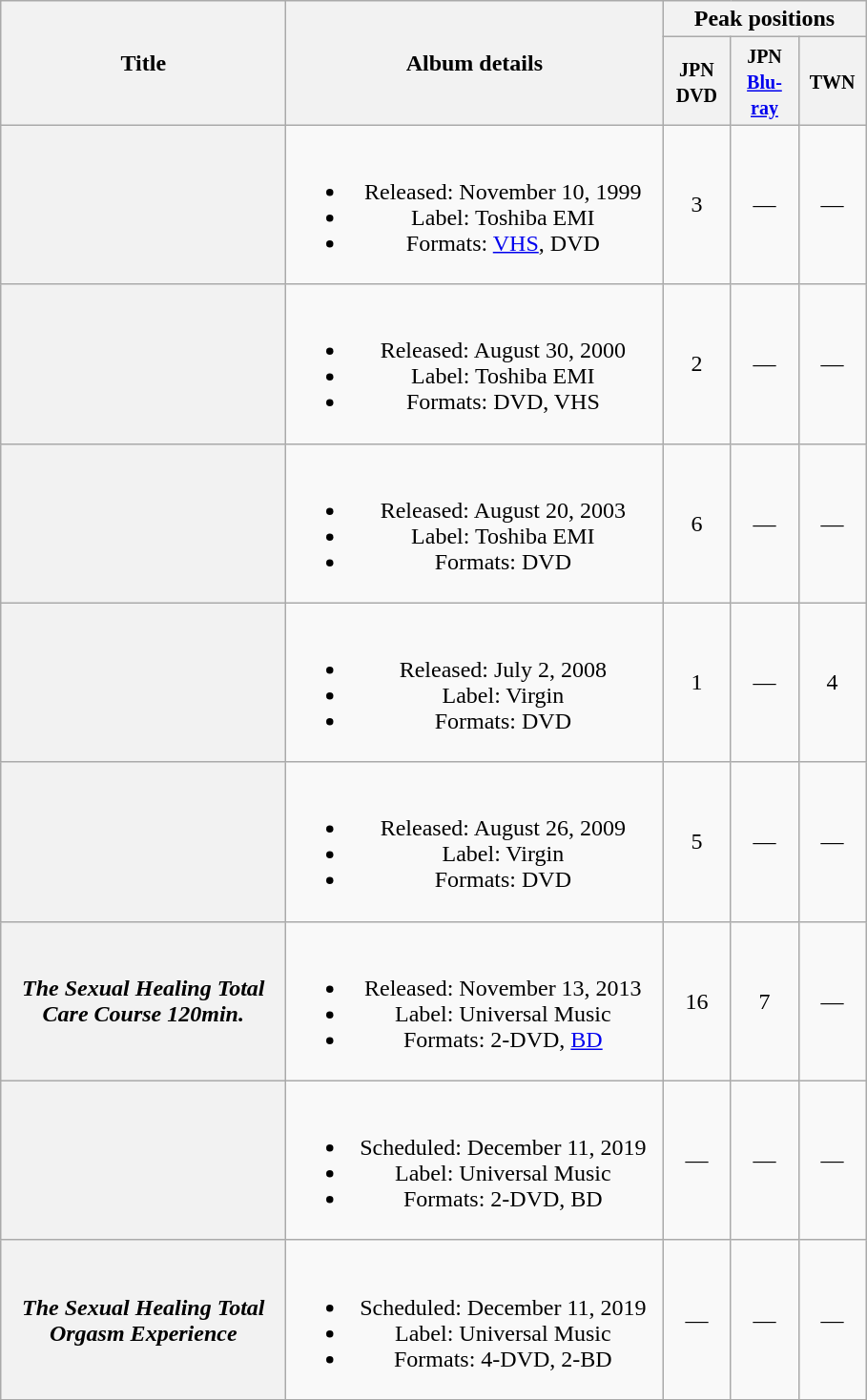<table class="wikitable plainrowheaders" style="text-align:center;" border="1">
<tr>
<th style="width:12em;" rowspan="2">Title</th>
<th style="width:16em;" rowspan="2">Album details</th>
<th colspan="3">Peak positions</th>
</tr>
<tr>
<th style="width:2.5em;"><small>JPN DVD</small><br></th>
<th style="width:2.5em;"><small>JPN <a href='#'>Blu-ray</a></small><br></th>
<th style="width:2.5em;"><small>TWN</small><br></th>
</tr>
<tr>
<th scope="row"></th>
<td><br><ul><li>Released: November 10, 1999</li><li>Label: Toshiba EMI</li><li>Formats: <a href='#'>VHS</a>, DVD</li></ul></td>
<td>3</td>
<td>—</td>
<td>—</td>
</tr>
<tr>
<th scope="row"></th>
<td><br><ul><li>Released: August 30, 2000</li><li>Label: Toshiba EMI</li><li>Formats: DVD, VHS</li></ul></td>
<td>2</td>
<td>—</td>
<td>—</td>
</tr>
<tr>
<th scope="row"></th>
<td><br><ul><li>Released: August 20, 2003</li><li>Label: Toshiba EMI</li><li>Formats: DVD</li></ul></td>
<td>6</td>
<td>—</td>
<td>—</td>
</tr>
<tr>
<th scope="row"></th>
<td><br><ul><li>Released: July 2, 2008</li><li>Label: Virgin</li><li>Formats: DVD</li></ul></td>
<td>1</td>
<td>—</td>
<td>4</td>
</tr>
<tr>
<th scope="row"></th>
<td><br><ul><li>Released: August 26, 2009</li><li>Label: Virgin</li><li>Formats: DVD</li></ul></td>
<td>5</td>
<td>—</td>
<td>—</td>
</tr>
<tr>
<th scope="row"><em>The Sexual Healing Total Care Course 120min.</em></th>
<td><br><ul><li>Released: November 13, 2013</li><li>Label: Universal Music</li><li>Formats: 2-DVD, <a href='#'>BD</a></li></ul></td>
<td>16</td>
<td>7</td>
<td>—</td>
</tr>
<tr>
<th scope="row"></th>
<td><br><ul><li>Scheduled: December 11, 2019</li><li>Label: Universal Music</li><li>Formats: 2-DVD, BD</li></ul></td>
<td>—</td>
<td>—</td>
<td>—</td>
</tr>
<tr>
<th scope="row"><em>The Sexual Healing Total Orgasm Experience</em></th>
<td><br><ul><li>Scheduled: December 11, 2019</li><li>Label: Universal Music</li><li>Formats: 4-DVD, 2-BD</li></ul></td>
<td>—</td>
<td>—</td>
<td>—</td>
</tr>
<tr>
</tr>
</table>
